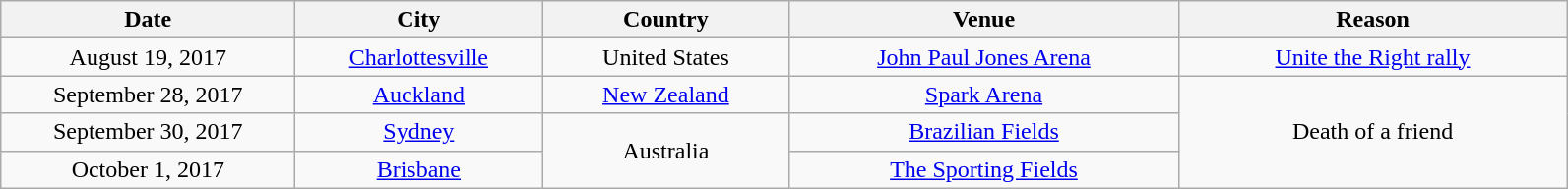<table class="wikitable plainrowheaders" style="text-align:center;">
<tr>
<th scope="col" style="width:12em;">Date</th>
<th scope="col" style="width:10em;">City</th>
<th scope="col" style="width:10em;">Country</th>
<th scope="col" style="width:16em;">Venue</th>
<th scope="col" style="width:16em;">Reason</th>
</tr>
<tr>
<td>August 19, 2017</td>
<td><a href='#'>Charlottesville</a></td>
<td>United States</td>
<td><a href='#'>John Paul Jones Arena</a></td>
<td><a href='#'>Unite the Right rally</a></td>
</tr>
<tr>
<td>September 28, 2017</td>
<td><a href='#'>Auckland</a></td>
<td><a href='#'>New Zealand</a></td>
<td><a href='#'>Spark Arena</a></td>
<td rowspan="3">Death of a friend</td>
</tr>
<tr>
<td>September 30, 2017</td>
<td><a href='#'>Sydney</a></td>
<td rowspan="2">Australia</td>
<td><a href='#'>Brazilian Fields</a></td>
</tr>
<tr>
<td>October 1, 2017</td>
<td><a href='#'>Brisbane</a></td>
<td><a href='#'>The Sporting Fields</a></td>
</tr>
</table>
